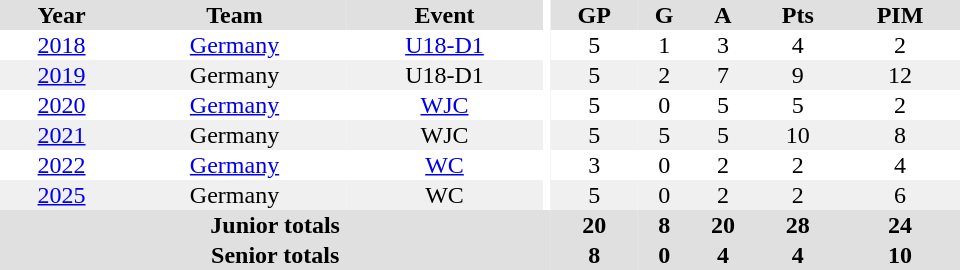<table border="0" cellpadding="1" cellspacing="0" ID="Table3" style="text-align:center; width:40em">
<tr bgcolor="#e0e0e0">
<th>Year</th>
<th>Team</th>
<th>Event</th>
<th rowspan="102" bgcolor="#ffffff"></th>
<th>GP</th>
<th>G</th>
<th>A</th>
<th>Pts</th>
<th>PIM</th>
</tr>
<tr>
<td><a href='#'>2018</a></td>
<td><a href='#'>Germany</a></td>
<td><a href='#'>U18-D1</a></td>
<td>5</td>
<td>1</td>
<td>3</td>
<td>4</td>
<td>2</td>
</tr>
<tr bgcolor="#f0f0f0">
<td><a href='#'>2019</a></td>
<td>Germany</td>
<td>U18-D1</td>
<td>5</td>
<td>2</td>
<td>7</td>
<td>9</td>
<td>12</td>
</tr>
<tr>
<td><a href='#'>2020</a></td>
<td><a href='#'>Germany</a></td>
<td><a href='#'>WJC</a></td>
<td>5</td>
<td>0</td>
<td>5</td>
<td>5</td>
<td>2</td>
</tr>
<tr bgcolor="#f0f0f0">
<td><a href='#'>2021</a></td>
<td>Germany</td>
<td>WJC</td>
<td>5</td>
<td>5</td>
<td>5</td>
<td>10</td>
<td>8</td>
</tr>
<tr>
<td><a href='#'>2022</a></td>
<td><a href='#'>Germany</a></td>
<td><a href='#'>WC</a></td>
<td>3</td>
<td>0</td>
<td>2</td>
<td>2</td>
<td>4</td>
</tr>
<tr bgcolor="#f0f0f0">
<td><a href='#'>2025</a></td>
<td>Germany</td>
<td>WC</td>
<td>5</td>
<td>0</td>
<td>2</td>
<td>2</td>
<td>6</td>
</tr>
<tr bgcolor="#e0e0e0">
<th colspan="4">Junior totals</th>
<th>20</th>
<th>8</th>
<th>20</th>
<th>28</th>
<th>24</th>
</tr>
<tr bgcolor="#e0e0e0">
<th colspan="4">Senior totals</th>
<th>8</th>
<th>0</th>
<th>4</th>
<th>4</th>
<th>10</th>
</tr>
</table>
